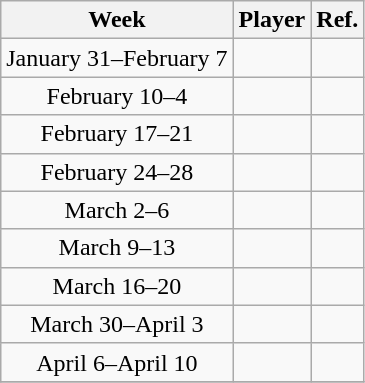<table class="wikitable" border="1">
<tr>
<th>Week</th>
<th>Player</th>
<th>Ref.</th>
</tr>
<tr>
<td align=center>January 31–February 7</td>
<td></td>
<td align=center></td>
</tr>
<tr>
<td align=center>February 10–4</td>
<td></td>
<td align=center></td>
</tr>
<tr>
<td align=center>February 17–21</td>
<td></td>
<td align=center></td>
</tr>
<tr>
<td align=center>February 24–28</td>
<td></td>
<td align=center></td>
</tr>
<tr>
<td align=center>March 2–6</td>
<td></td>
<td align=center></td>
</tr>
<tr>
<td align=center>March 9–13</td>
<td></td>
<td align=center></td>
</tr>
<tr>
<td align=center>March 16–20</td>
<td></td>
<td align=center></td>
</tr>
<tr>
<td align=center>March 30–April 3</td>
<td></td>
<td align=center></td>
</tr>
<tr>
<td align=center>April 6–April 10</td>
<td></td>
<td align=center></td>
</tr>
<tr>
</tr>
</table>
